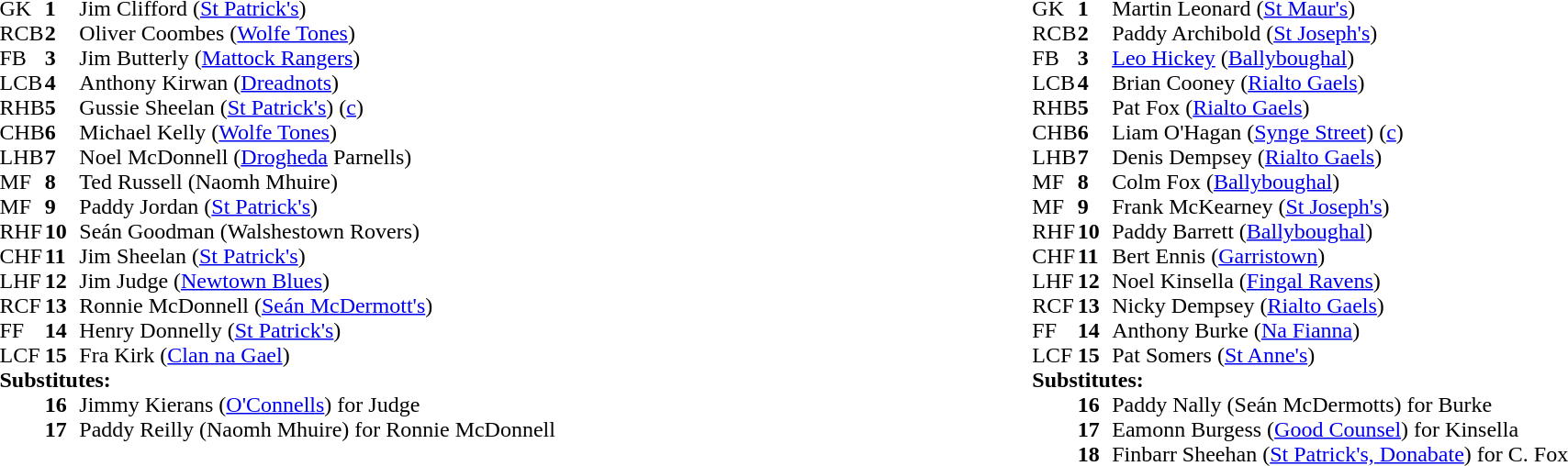<table style="width:100%;">
<tr>
<td style="vertical-align:top; width:50%"><br><table cellspacing="0" cellpadding="0">
<tr>
<th width="25"></th>
<th width="25"></th>
</tr>
<tr>
<td>GK</td>
<td><strong>1</strong></td>
<td>Jim Clifford (<a href='#'>St Patrick's</a>)</td>
</tr>
<tr>
<td>RCB</td>
<td><strong>2</strong></td>
<td>Oliver Coombes (<a href='#'>Wolfe Tones</a>)</td>
</tr>
<tr>
<td>FB</td>
<td><strong>3</strong></td>
<td>Jim Butterly (<a href='#'>Mattock Rangers</a>)</td>
</tr>
<tr>
<td>LCB</td>
<td><strong>4</strong></td>
<td>Anthony Kirwan (<a href='#'>Dreadnots</a>)</td>
</tr>
<tr>
<td>RHB</td>
<td><strong>5</strong></td>
<td>Gussie Sheelan (<a href='#'>St Patrick's</a>) (<a href='#'>c</a>)</td>
</tr>
<tr>
<td>CHB</td>
<td><strong>6</strong></td>
<td>Michael Kelly (<a href='#'>Wolfe Tones</a>)</td>
</tr>
<tr>
<td>LHB</td>
<td><strong>7</strong></td>
<td>Noel McDonnell (<a href='#'>Drogheda</a> Parnells)</td>
</tr>
<tr>
<td>MF</td>
<td><strong>8</strong></td>
<td>Ted Russell (Naomh Mhuire)</td>
</tr>
<tr>
<td>MF</td>
<td><strong>9</strong></td>
<td>Paddy Jordan (<a href='#'>St Patrick's</a>)</td>
</tr>
<tr>
<td>RHF</td>
<td><strong>10</strong></td>
<td>Seán Goodman (Walshestown Rovers)</td>
</tr>
<tr>
<td>CHF</td>
<td><strong>11</strong></td>
<td>Jim Sheelan (<a href='#'>St Patrick's</a>)</td>
</tr>
<tr>
<td>LHF</td>
<td><strong>12</strong></td>
<td>Jim Judge (<a href='#'>Newtown Blues</a>)</td>
</tr>
<tr>
<td>RCF</td>
<td><strong>13</strong></td>
<td>Ronnie McDonnell (<a href='#'>Seán McDermott's</a>)</td>
</tr>
<tr>
<td>FF</td>
<td><strong>14</strong></td>
<td>Henry Donnelly (<a href='#'>St Patrick's</a>)</td>
</tr>
<tr>
<td>LCF</td>
<td><strong>15</strong></td>
<td>Fra Kirk (<a href='#'>Clan na Gael</a>)</td>
</tr>
<tr>
<td colspan=3><strong>Substitutes:</strong></td>
</tr>
<tr>
<td></td>
<td><strong>16</strong></td>
<td>Jimmy Kierans (<a href='#'>O'Connells</a>) for Judge</td>
</tr>
<tr>
<td></td>
<td><strong>17</strong></td>
<td>Paddy Reilly (Naomh Mhuire) for Ronnie McDonnell</td>
</tr>
<tr>
</tr>
</table>
</td>
<td style="vertical-align:top; width:50%"><br><table cellspacing="0" cellpadding="0" style="margin:auto">
<tr>
<th width="25"></th>
<th width="25"></th>
</tr>
<tr>
<td>GK</td>
<td><strong>1</strong></td>
<td>Martin Leonard (<a href='#'>St Maur's</a>)</td>
</tr>
<tr>
<td>RCB</td>
<td><strong>2</strong></td>
<td>Paddy Archibold (<a href='#'>St Joseph's</a>)</td>
</tr>
<tr>
<td>FB</td>
<td><strong>3</strong></td>
<td><a href='#'>Leo Hickey</a> (<a href='#'>Ballyboughal</a>)</td>
</tr>
<tr>
<td>LCB</td>
<td><strong>4</strong></td>
<td>Brian Cooney (<a href='#'>Rialto Gaels</a>)</td>
</tr>
<tr>
<td>RHB</td>
<td><strong>5</strong></td>
<td>Pat Fox (<a href='#'>Rialto Gaels</a>)</td>
</tr>
<tr>
<td>CHB</td>
<td><strong>6</strong></td>
<td>Liam O'Hagan (<a href='#'>Synge Street</a>) (<a href='#'>c</a>)</td>
</tr>
<tr>
<td>LHB</td>
<td><strong>7</strong></td>
<td>Denis Dempsey (<a href='#'>Rialto Gaels</a>)</td>
</tr>
<tr>
<td>MF</td>
<td><strong>8</strong></td>
<td>Colm Fox (<a href='#'>Ballyboughal</a>)</td>
</tr>
<tr>
<td>MF</td>
<td><strong>9</strong></td>
<td>Frank McKearney (<a href='#'>St Joseph's</a>)</td>
</tr>
<tr>
<td>RHF</td>
<td><strong>10</strong></td>
<td>Paddy Barrett (<a href='#'>Ballyboughal</a>)</td>
</tr>
<tr>
<td>CHF</td>
<td><strong>11</strong></td>
<td>Bert Ennis (<a href='#'>Garristown</a>)</td>
</tr>
<tr>
<td>LHF</td>
<td><strong>12</strong></td>
<td>Noel Kinsella (<a href='#'>Fingal Ravens</a>)</td>
</tr>
<tr>
<td>RCF</td>
<td><strong>13</strong></td>
<td>Nicky Dempsey (<a href='#'>Rialto Gaels</a>)</td>
</tr>
<tr>
<td>FF</td>
<td><strong>14</strong></td>
<td>Anthony Burke (<a href='#'>Na Fianna</a>)</td>
</tr>
<tr>
<td>LCF</td>
<td><strong>15</strong></td>
<td>Pat Somers (<a href='#'>St Anne's</a>)</td>
</tr>
<tr>
<td colspan=3><strong>Substitutes:</strong></td>
</tr>
<tr>
<td></td>
<td><strong>16</strong></td>
<td>Paddy Nally (Seán McDermotts) for Burke</td>
</tr>
<tr>
<td></td>
<td><strong>17</strong></td>
<td>Eamonn Burgess (<a href='#'>Good Counsel</a>) for Kinsella</td>
</tr>
<tr>
<td></td>
<td><strong>18</strong></td>
<td>Finbarr Sheehan (<a href='#'>St Patrick's, Donabate</a>) for C. Fox</td>
</tr>
</table>
</td>
</tr>
</table>
